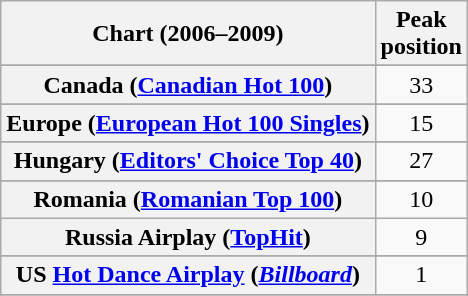<table class="wikitable sortable plainrowheaders" style="text-align:center">
<tr>
<th scope="col">Chart (2006–2009)</th>
<th scope="col">Peak<br>position</th>
</tr>
<tr>
</tr>
<tr>
</tr>
<tr>
</tr>
<tr>
</tr>
<tr>
<th scope="row">Canada (<a href='#'>Canadian Hot 100</a>)</th>
<td>33</td>
</tr>
<tr>
</tr>
<tr>
</tr>
<tr>
</tr>
<tr>
<th scope="row">Europe (<a href='#'>European Hot 100 Singles</a>)</th>
<td>15</td>
</tr>
<tr>
</tr>
<tr>
</tr>
<tr>
</tr>
<tr>
<th scope="row">Hungary (<a href='#'>Editors' Choice Top 40</a>)</th>
<td>27</td>
</tr>
<tr>
</tr>
<tr>
</tr>
<tr>
</tr>
<tr>
</tr>
<tr>
<th scope="row">Romania (<a href='#'>Romanian Top 100</a>)</th>
<td>10</td>
</tr>
<tr>
<th scope="row">Russia Airplay (<a href='#'>TopHit</a>)</th>
<td>9</td>
</tr>
<tr>
</tr>
<tr>
</tr>
<tr>
</tr>
<tr>
</tr>
<tr>
</tr>
<tr>
</tr>
<tr>
</tr>
<tr>
<th scope="row">US <a href='#'>Hot Dance Airplay</a> (<em><a href='#'>Billboard</a></em>)</th>
<td>1</td>
</tr>
<tr>
</tr>
</table>
